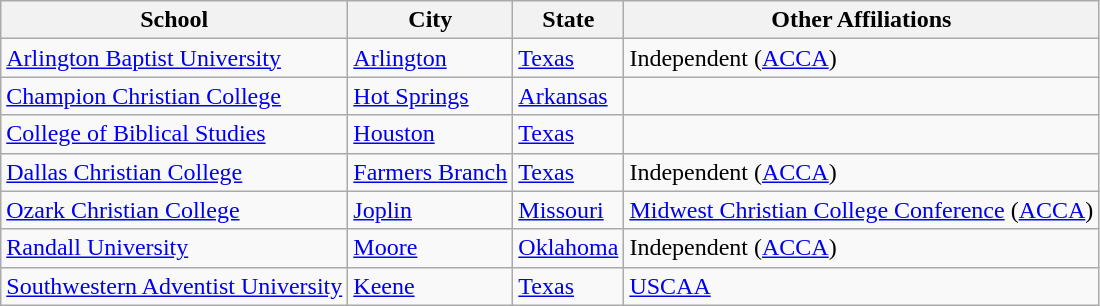<table class="wikitable sortable">
<tr>
<th>School</th>
<th>City</th>
<th>State</th>
<th>Other Affiliations</th>
</tr>
<tr>
<td><a href='#'>Arlington Baptist University</a></td>
<td><a href='#'>Arlington</a></td>
<td><a href='#'>Texas</a></td>
<td>Independent (<a href='#'>ACCA</a>)</td>
</tr>
<tr>
<td><a href='#'>Champion Christian College</a></td>
<td><a href='#'>Hot Springs</a></td>
<td><a href='#'>Arkansas</a></td>
<td></td>
</tr>
<tr>
<td><a href='#'>College of Biblical Studies</a></td>
<td><a href='#'>Houston</a></td>
<td><a href='#'>Texas</a></td>
<td></td>
</tr>
<tr>
<td><a href='#'>Dallas Christian College</a></td>
<td><a href='#'>Farmers Branch</a></td>
<td><a href='#'>Texas</a></td>
<td>Independent (<a href='#'>ACCA</a>)</td>
</tr>
<tr>
<td><a href='#'>Ozark Christian College</a></td>
<td><a href='#'>Joplin</a></td>
<td><a href='#'>Missouri</a></td>
<td><a href='#'>Midwest Christian College Conference</a> (<a href='#'>ACCA</a>)</td>
</tr>
<tr>
<td><a href='#'>Randall University</a></td>
<td><a href='#'>Moore</a></td>
<td><a href='#'>Oklahoma</a></td>
<td>Independent (<a href='#'>ACCA</a>)</td>
</tr>
<tr>
<td><a href='#'>Southwestern Adventist University</a></td>
<td><a href='#'>Keene</a></td>
<td><a href='#'>Texas</a></td>
<td><a href='#'>USCAA</a></td>
</tr>
</table>
